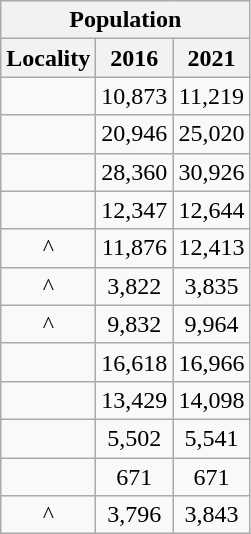<table class="wikitable sortable" style="text-align:center;">
<tr>
<th colspan="3" style="text-align:center;  font-weight:bold">Population</th>
</tr>
<tr>
<th style="text-align:center; background:  font-weight:bold">Locality</th>
<th style="text-align:center; background:  font-weight:bold"><strong>2016</strong></th>
<th style="text-align:center; background:  font-weight:bold"><strong>2021</strong></th>
</tr>
<tr>
<td></td>
<td>10,873</td>
<td>11,219</td>
</tr>
<tr>
<td></td>
<td>20,946</td>
<td>25,020</td>
</tr>
<tr>
<td></td>
<td>28,360</td>
<td>30,926</td>
</tr>
<tr>
<td></td>
<td>12,347</td>
<td>12,644</td>
</tr>
<tr>
<td>^</td>
<td>11,876</td>
<td>12,413</td>
</tr>
<tr>
<td>^</td>
<td>3,822</td>
<td>3,835</td>
</tr>
<tr>
<td>^</td>
<td>9,832</td>
<td>9,964</td>
</tr>
<tr>
<td></td>
<td>16,618</td>
<td>16,966</td>
</tr>
<tr>
<td></td>
<td>13,429</td>
<td>14,098</td>
</tr>
<tr>
<td></td>
<td>5,502</td>
<td>5,541</td>
</tr>
<tr>
<td></td>
<td>671</td>
<td>671</td>
</tr>
<tr>
<td>^</td>
<td>3,796</td>
<td>3,843</td>
</tr>
</table>
